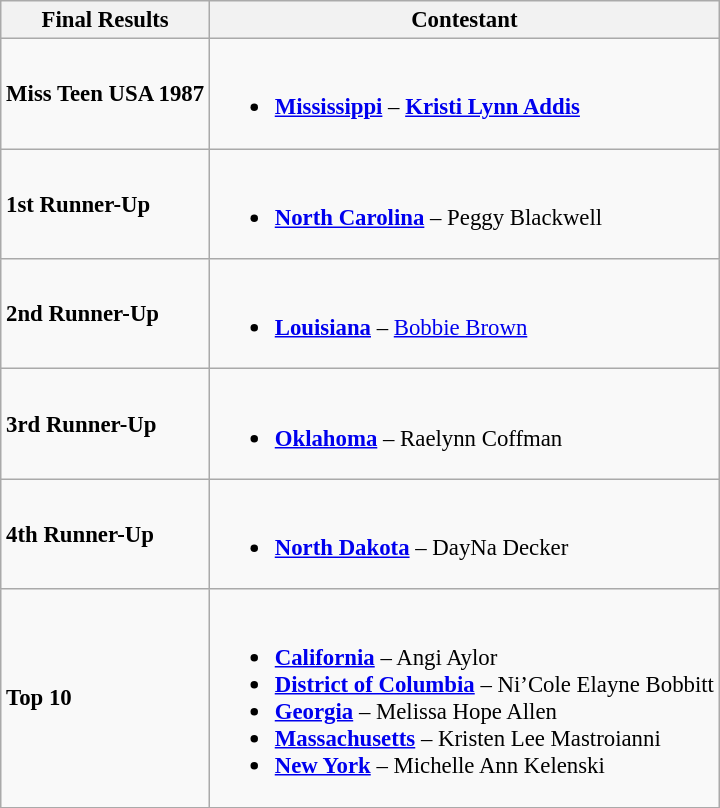<table class="wikitable sortable" style="font-size:95%;">
<tr>
<th>Final Results</th>
<th>Contestant</th>
</tr>
<tr>
<td><strong>Miss Teen USA 1987</strong></td>
<td><br><ul><li><strong><a href='#'>Mississippi</a></strong> – <strong><a href='#'>Kristi Lynn Addis</a></strong></li></ul></td>
</tr>
<tr>
<td><strong>1st Runner-Up</strong></td>
<td><br><ul><li><strong><a href='#'>North Carolina</a></strong> – Peggy Blackwell</li></ul></td>
</tr>
<tr>
<td><strong>2nd Runner-Up</strong></td>
<td><br><ul><li><strong><a href='#'>Louisiana</a></strong> – <a href='#'>Bobbie Brown</a></li></ul></td>
</tr>
<tr>
<td><strong>3rd Runner-Up</strong></td>
<td><br><ul><li><strong><a href='#'>Oklahoma</a></strong> –  Raelynn Coffman</li></ul></td>
</tr>
<tr>
<td><strong>4th Runner-Up</strong></td>
<td><br><ul><li><strong><a href='#'>North Dakota</a></strong> – DayNa Decker</li></ul></td>
</tr>
<tr>
<td><strong>Top 10</strong></td>
<td><br><ul><li><strong><a href='#'>California</a></strong> – Angi Aylor</li><li><strong><a href='#'>District of Columbia</a></strong> – Ni’Cole Elayne Bobbitt</li><li><strong><a href='#'>Georgia</a></strong> –  Melissa Hope Allen</li><li><strong><a href='#'>Massachusetts</a></strong> –  Kristen Lee Mastroianni</li><li><strong><a href='#'>New York</a></strong> –  Michelle Ann Kelenski</li></ul></td>
</tr>
</table>
